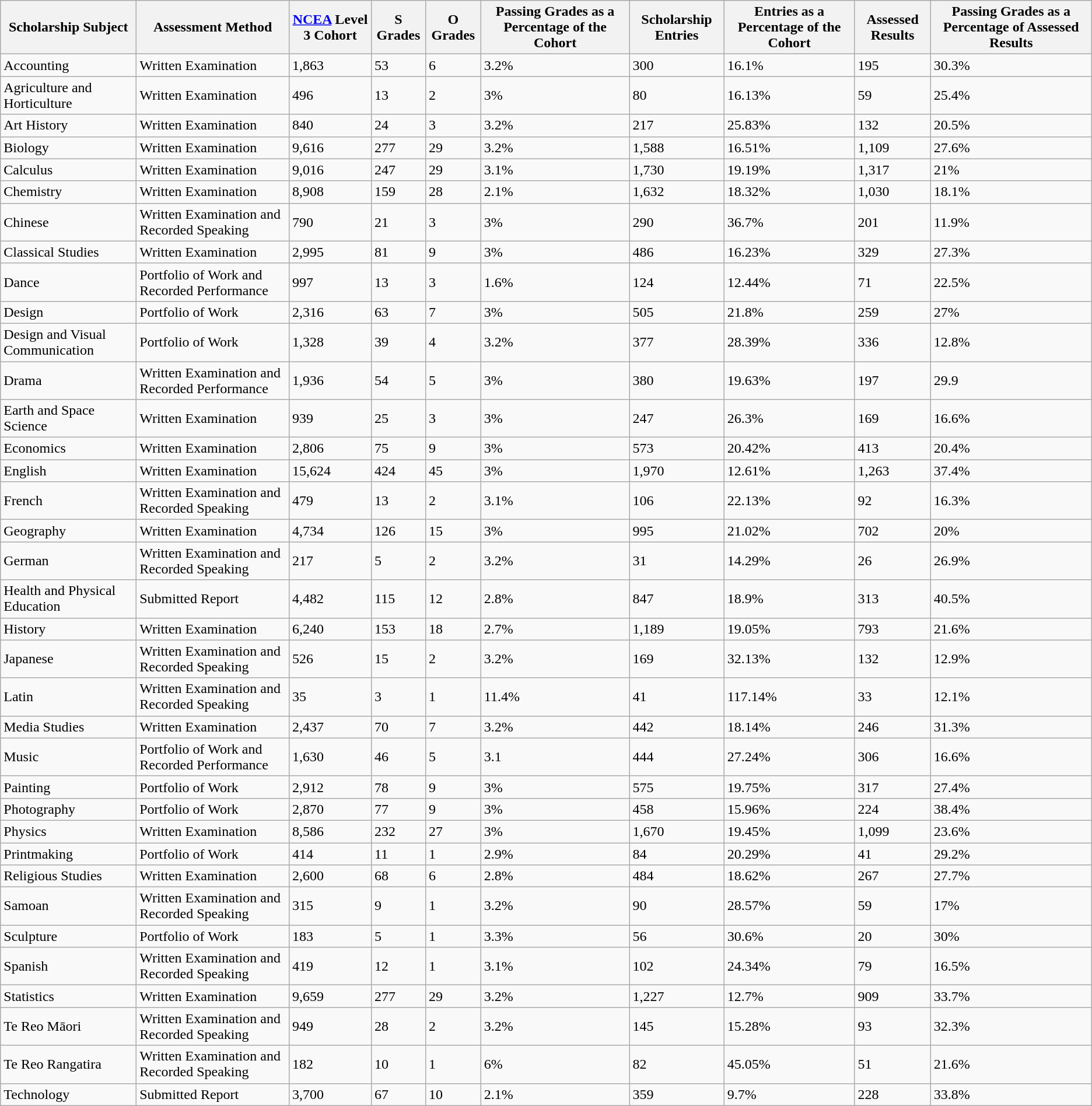<table class="wikitable sortable">
<tr>
<th>Scholarship Subject</th>
<th>Assessment Method</th>
<th><a href='#'>NCEA</a> Level 3 Cohort</th>
<th>S Grades</th>
<th>O Grades</th>
<th>Passing Grades as a Percentage of the Cohort</th>
<th>Scholarship Entries</th>
<th>Entries as a Percentage of the Cohort</th>
<th>Assessed Results</th>
<th>Passing Grades as a Percentage of Assessed Results</th>
</tr>
<tr>
<td>Accounting</td>
<td>Written Examination</td>
<td>1,863</td>
<td>53</td>
<td>6</td>
<td>3.2%</td>
<td>300</td>
<td>16.1%</td>
<td>195</td>
<td>30.3%</td>
</tr>
<tr>
<td>Agriculture and Horticulture</td>
<td>Written Examination</td>
<td>496</td>
<td>13</td>
<td>2</td>
<td>3%</td>
<td>80</td>
<td>16.13%</td>
<td>59</td>
<td>25.4%</td>
</tr>
<tr>
<td>Art History</td>
<td>Written Examination</td>
<td>840</td>
<td>24</td>
<td>3</td>
<td>3.2%</td>
<td>217</td>
<td>25.83%</td>
<td>132</td>
<td>20.5%</td>
</tr>
<tr>
<td>Biology</td>
<td>Written Examination</td>
<td>9,616</td>
<td>277</td>
<td>29</td>
<td>3.2%</td>
<td>1,588</td>
<td>16.51%</td>
<td>1,109</td>
<td>27.6%</td>
</tr>
<tr>
<td>Calculus</td>
<td>Written Examination</td>
<td>9,016</td>
<td>247</td>
<td>29</td>
<td>3.1%</td>
<td>1,730</td>
<td>19.19%</td>
<td>1,317</td>
<td>21%</td>
</tr>
<tr>
<td>Chemistry</td>
<td>Written Examination</td>
<td>8,908</td>
<td>159</td>
<td>28</td>
<td>2.1%</td>
<td>1,632</td>
<td>18.32%</td>
<td>1,030</td>
<td>18.1%</td>
</tr>
<tr>
<td>Chinese</td>
<td>Written Examination and Recorded Speaking</td>
<td>790</td>
<td>21</td>
<td>3</td>
<td>3%</td>
<td>290</td>
<td>36.7%</td>
<td>201</td>
<td>11.9%</td>
</tr>
<tr>
<td>Classical Studies</td>
<td>Written Examination</td>
<td>2,995</td>
<td>81</td>
<td>9</td>
<td>3%</td>
<td>486</td>
<td>16.23%</td>
<td>329</td>
<td>27.3%</td>
</tr>
<tr>
<td>Dance</td>
<td>Portfolio of Work and Recorded Performance</td>
<td>997</td>
<td>13</td>
<td>3</td>
<td>1.6%</td>
<td>124</td>
<td>12.44%</td>
<td>71</td>
<td>22.5%</td>
</tr>
<tr>
<td>Design</td>
<td>Portfolio of Work</td>
<td>2,316</td>
<td>63</td>
<td>7</td>
<td>3%</td>
<td>505</td>
<td>21.8%</td>
<td>259</td>
<td>27%</td>
</tr>
<tr>
<td>Design and Visual Communication</td>
<td>Portfolio of Work</td>
<td>1,328</td>
<td>39</td>
<td>4</td>
<td>3.2%</td>
<td>377</td>
<td>28.39%</td>
<td>336</td>
<td>12.8%</td>
</tr>
<tr>
<td>Drama</td>
<td>Written Examination and Recorded Performance</td>
<td>1,936</td>
<td>54</td>
<td>5</td>
<td>3%</td>
<td>380</td>
<td>19.63%</td>
<td>197</td>
<td>29.9</td>
</tr>
<tr>
<td>Earth and Space Science</td>
<td>Written Examination</td>
<td>939</td>
<td>25</td>
<td>3</td>
<td>3%</td>
<td>247</td>
<td>26.3%</td>
<td>169</td>
<td>16.6%</td>
</tr>
<tr>
<td>Economics</td>
<td>Written Examination</td>
<td>2,806</td>
<td>75</td>
<td>9</td>
<td>3%</td>
<td>573</td>
<td>20.42%</td>
<td>413</td>
<td>20.4%</td>
</tr>
<tr>
<td>English</td>
<td>Written Examination</td>
<td>15,624</td>
<td>424</td>
<td>45</td>
<td>3%</td>
<td>1,970</td>
<td>12.61%</td>
<td>1,263</td>
<td>37.4%</td>
</tr>
<tr>
<td>French</td>
<td>Written Examination and Recorded Speaking</td>
<td>479</td>
<td>13</td>
<td>2</td>
<td>3.1%</td>
<td>106</td>
<td>22.13%</td>
<td>92</td>
<td>16.3%</td>
</tr>
<tr>
<td>Geography</td>
<td>Written Examination</td>
<td>4,734</td>
<td>126</td>
<td>15</td>
<td>3%</td>
<td>995</td>
<td>21.02%</td>
<td>702</td>
<td>20%</td>
</tr>
<tr>
<td>German</td>
<td>Written Examination and Recorded Speaking</td>
<td>217</td>
<td>5</td>
<td>2</td>
<td>3.2%</td>
<td>31</td>
<td>14.29%</td>
<td>26</td>
<td>26.9%</td>
</tr>
<tr>
<td>Health and Physical Education</td>
<td>Submitted Report</td>
<td>4,482</td>
<td>115</td>
<td>12</td>
<td>2.8%</td>
<td>847</td>
<td>18.9%</td>
<td>313</td>
<td>40.5%</td>
</tr>
<tr>
<td>History</td>
<td>Written Examination</td>
<td>6,240</td>
<td>153</td>
<td>18</td>
<td>2.7%</td>
<td>1,189</td>
<td>19.05%</td>
<td>793</td>
<td>21.6%</td>
</tr>
<tr>
<td>Japanese</td>
<td>Written Examination and Recorded Speaking</td>
<td>526</td>
<td>15</td>
<td>2</td>
<td>3.2%</td>
<td>169</td>
<td>32.13%</td>
<td>132</td>
<td>12.9%</td>
</tr>
<tr>
<td>Latin</td>
<td>Written Examination and Recorded Speaking</td>
<td>35</td>
<td>3</td>
<td>1</td>
<td>11.4%</td>
<td>41</td>
<td>117.14%</td>
<td>33</td>
<td>12.1%</td>
</tr>
<tr>
<td>Media Studies</td>
<td>Written Examination</td>
<td>2,437</td>
<td>70</td>
<td>7</td>
<td>3.2%</td>
<td>442</td>
<td>18.14%</td>
<td>246</td>
<td>31.3%</td>
</tr>
<tr>
<td>Music</td>
<td>Portfolio of Work and Recorded Performance</td>
<td>1,630</td>
<td>46</td>
<td>5</td>
<td>3.1</td>
<td>444</td>
<td>27.24%</td>
<td>306</td>
<td>16.6%</td>
</tr>
<tr>
<td>Painting</td>
<td>Portfolio of Work</td>
<td>2,912</td>
<td>78</td>
<td>9</td>
<td>3%</td>
<td>575</td>
<td>19.75%</td>
<td>317</td>
<td>27.4%</td>
</tr>
<tr>
<td>Photography</td>
<td>Portfolio of Work</td>
<td>2,870</td>
<td>77</td>
<td>9</td>
<td>3%</td>
<td>458</td>
<td>15.96%</td>
<td>224</td>
<td>38.4%</td>
</tr>
<tr>
<td>Physics</td>
<td>Written Examination</td>
<td>8,586</td>
<td>232</td>
<td>27</td>
<td>3%</td>
<td>1,670</td>
<td>19.45%</td>
<td>1,099</td>
<td>23.6%</td>
</tr>
<tr>
<td>Printmaking</td>
<td>Portfolio of Work</td>
<td>414</td>
<td>11</td>
<td>1</td>
<td>2.9%</td>
<td>84</td>
<td>20.29%</td>
<td>41</td>
<td>29.2%</td>
</tr>
<tr>
<td>Religious Studies</td>
<td>Written Examination</td>
<td>2,600</td>
<td>68</td>
<td>6</td>
<td>2.8%</td>
<td>484</td>
<td>18.62%</td>
<td>267</td>
<td>27.7%</td>
</tr>
<tr>
<td>Samoan</td>
<td>Written Examination and Recorded Speaking</td>
<td>315</td>
<td>9</td>
<td>1</td>
<td>3.2%</td>
<td>90</td>
<td>28.57%</td>
<td>59</td>
<td>17%</td>
</tr>
<tr>
<td>Sculpture</td>
<td>Portfolio of Work</td>
<td>183</td>
<td>5</td>
<td>1</td>
<td>3.3%</td>
<td>56</td>
<td>30.6%</td>
<td>20</td>
<td>30%</td>
</tr>
<tr>
<td>Spanish</td>
<td>Written Examination and Recorded Speaking</td>
<td>419</td>
<td>12</td>
<td>1</td>
<td>3.1%</td>
<td>102</td>
<td>24.34%</td>
<td>79</td>
<td>16.5%</td>
</tr>
<tr>
<td>Statistics</td>
<td>Written Examination</td>
<td>9,659</td>
<td>277</td>
<td>29</td>
<td>3.2%</td>
<td>1,227</td>
<td>12.7%</td>
<td>909</td>
<td>33.7%</td>
</tr>
<tr>
<td>Te Reo Māori</td>
<td>Written Examination and Recorded Speaking</td>
<td>949</td>
<td>28</td>
<td>2</td>
<td>3.2%</td>
<td>145</td>
<td>15.28%</td>
<td>93</td>
<td>32.3%</td>
</tr>
<tr>
<td>Te Reo Rangatira</td>
<td>Written Examination and Recorded Speaking</td>
<td>182</td>
<td>10</td>
<td>1</td>
<td>6%</td>
<td>82</td>
<td>45.05%</td>
<td>51</td>
<td>21.6%</td>
</tr>
<tr>
<td>Technology</td>
<td>Submitted Report</td>
<td>3,700</td>
<td>67</td>
<td>10</td>
<td>2.1%</td>
<td>359</td>
<td>9.7%</td>
<td>228</td>
<td>33.8%</td>
</tr>
</table>
